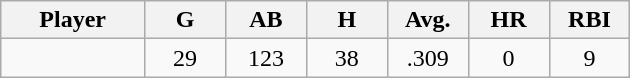<table class="wikitable sortable">
<tr>
<th bgcolor="#DDDDFF" width="16%">Player</th>
<th bgcolor="#DDDDFF" width="9%">G</th>
<th bgcolor="#DDDDFF" width="9%">AB</th>
<th bgcolor="#DDDDFF" width="9%">H</th>
<th bgcolor="#DDDDFF" width="9%">Avg.</th>
<th bgcolor="#DDDDFF" width="9%">HR</th>
<th bgcolor="#DDDDFF" width="9%">RBI</th>
</tr>
<tr align="center">
<td></td>
<td>29</td>
<td>123</td>
<td>38</td>
<td>.309</td>
<td>0</td>
<td>9</td>
</tr>
</table>
